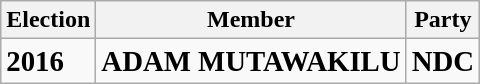<table class="wikitable">
<tr>
<th>Election</th>
<th>Member</th>
<th>Party</th>
</tr>
<tr>
<td><strong><big>2016</big></strong></td>
<td><strong><big>ADAM MUTAWAKILU</big></strong></td>
<td><strong><big>NDC</big></strong></td>
</tr>
</table>
